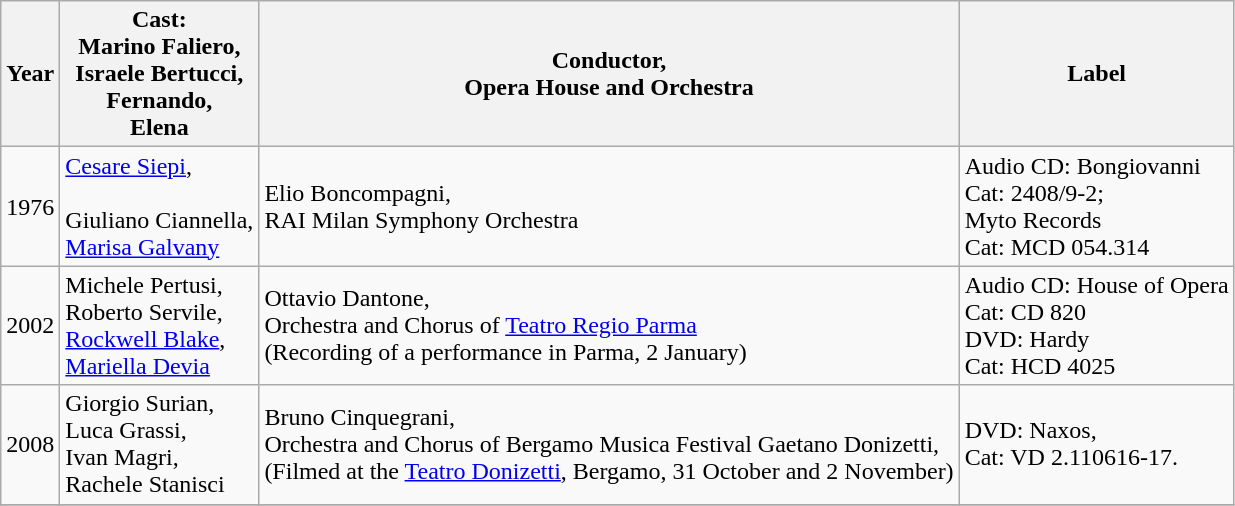<table class="wikitable">
<tr>
<th>Year</th>
<th>Cast:<br>Marino Faliero,<br>Israele Bertucci,<br>Fernando,<br>Elena</th>
<th>Conductor,<br>Opera House and Orchestra</th>
<th>Label</th>
</tr>
<tr>
<td>1976</td>
<td><a href='#'>Cesare Siepi</a>,<br><br>Giuliano Ciannella,<br><a href='#'>Marisa Galvany</a></td>
<td>Elio Boncompagni,<br>RAI Milan Symphony Orchestra</td>
<td>Audio CD: Bongiovanni<br>Cat: 2408/9-2;<br>Myto Records<br>Cat: MCD 054.314</td>
</tr>
<tr>
<td>2002</td>
<td>Michele Pertusi,<br>Roberto Servile,<br><a href='#'>Rockwell Blake</a>,<br><a href='#'>Mariella Devia</a></td>
<td>Ottavio Dantone,<br>Orchestra and Chorus of <a href='#'>Teatro Regio Parma</a><br>(Recording of a performance in Parma, 2 January)</td>
<td>Audio CD:  House of Opera<br>Cat: CD 820<br>DVD: Hardy<br>Cat: HCD 4025</td>
</tr>
<tr>
<td>2008</td>
<td>Giorgio Surian,<br>Luca Grassi,<br>Ivan Magri,<br>Rachele Stanisci</td>
<td>Bruno Cinquegrani,<br>Orchestra and Chorus of Bergamo Musica Festival Gaetano Donizetti,<br>(Filmed at the <a href='#'>Teatro Donizetti</a>, Bergamo, 31 October and 2 November)</td>
<td>DVD: Naxos,<br>Cat: VD 2.110616-17.</td>
</tr>
<tr>
</tr>
</table>
